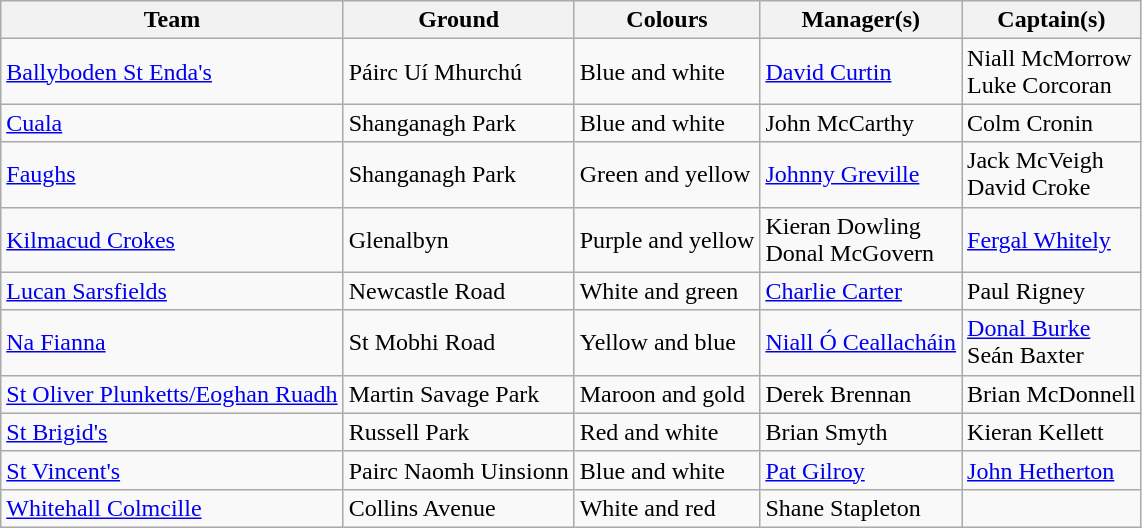<table class="wikitable sortable">
<tr>
<th>Team</th>
<th>Ground</th>
<th>Colours</th>
<th>Manager(s)</th>
<th>Captain(s)</th>
</tr>
<tr align="left">
<td><a href='#'>Ballyboden St Enda's</a></td>
<td>Páirc Uí Mhurchú</td>
<td>Blue and white</td>
<td><a href='#'>David Curtin</a></td>
<td>Niall McMorrow<br>Luke Corcoran</td>
</tr>
<tr align="left">
<td><a href='#'>Cuala</a></td>
<td>Shanganagh Park</td>
<td>Blue and white</td>
<td>John McCarthy</td>
<td>Colm Cronin</td>
</tr>
<tr align="left">
<td><a href='#'>Faughs</a></td>
<td>Shanganagh Park</td>
<td>Green and yellow</td>
<td><a href='#'>Johnny Greville</a></td>
<td>Jack McVeigh <br>David Croke</td>
</tr>
<tr align="left">
<td><a href='#'>Kilmacud Crokes</a></td>
<td>Glenalbyn</td>
<td>Purple and yellow</td>
<td>Kieran Dowling<br>Donal McGovern</td>
<td><a href='#'>Fergal Whitely</a></td>
</tr>
<tr align="left">
<td><a href='#'>Lucan Sarsfields</a></td>
<td>Newcastle Road</td>
<td>White and green</td>
<td><a href='#'>Charlie Carter</a></td>
<td>Paul Rigney</td>
</tr>
<tr align="left">
<td><a href='#'>Na Fianna</a></td>
<td>St Mobhi Road</td>
<td>Yellow and blue</td>
<td><a href='#'>Niall Ó Ceallacháin</a></td>
<td><a href='#'>Donal Burke</a><br>Seán Baxter</td>
</tr>
<tr align="left">
<td><a href='#'>St Oliver Plunketts/Eoghan Ruadh</a></td>
<td>Martin Savage Park</td>
<td>Maroon and gold</td>
<td>Derek Brennan</td>
<td>Brian McDonnell</td>
</tr>
<tr align="left">
<td><a href='#'>St Brigid's</a></td>
<td>Russell Park</td>
<td>Red and white</td>
<td>Brian Smyth</td>
<td>Kieran Kellett</td>
</tr>
<tr align="left">
<td><a href='#'>St Vincent's</a></td>
<td>Pairc Naomh Uinsionn</td>
<td>Blue and white</td>
<td><a href='#'>Pat Gilroy</a></td>
<td><a href='#'>John Hetherton</a></td>
</tr>
<tr align="left">
<td><a href='#'>Whitehall Colmcille</a></td>
<td>Collins Avenue</td>
<td>White and red</td>
<td>Shane Stapleton</td>
<td></td>
</tr>
</table>
